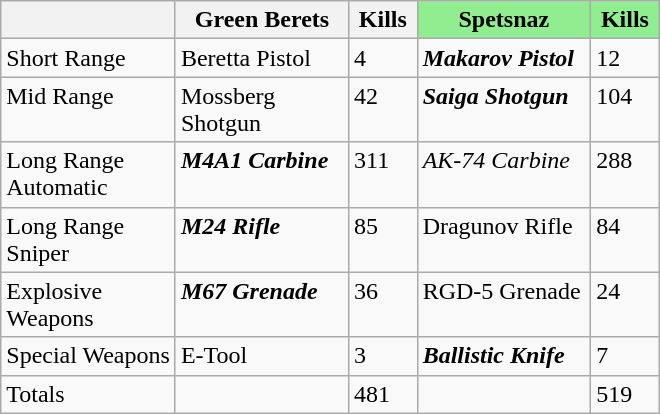<table class="wikitable" style="text-align:left; width:440px; height:200px">
<tr valign="top">
<th style="width:120px;"></th>
<th style="width:120px;">Green Berets</th>
<th style="width:40px;">Kills</th>
<th style="width:120px; background:lightgreen;">Spetsnaz</th>
<th style="width:40px; background:lightgreen;">Kills</th>
</tr>
<tr valign="top">
<td>Short Range</td>
<td>Beretta Pistol</td>
<td>4</td>
<td><strong><em>Makarov Pistol</em></strong></td>
<td>12</td>
</tr>
<tr valign="top">
<td>Mid Range</td>
<td>Mossberg Shotgun</td>
<td>42</td>
<td><strong><em>Saiga Shotgun</em></strong></td>
<td>104</td>
</tr>
<tr valign="top">
<td>Long Range Automatic</td>
<td><strong><em>M4A1 Carbine</em></strong></td>
<td>311</td>
<td><em>AK-74 Carbine</em></td>
<td>288</td>
</tr>
<tr valign="top">
<td>Long Range Sniper</td>
<td><strong><em>M24 Rifle</em></strong></td>
<td>85</td>
<td>Dragunov Rifle</td>
<td>84</td>
</tr>
<tr valign="top">
<td>Explosive Weapons</td>
<td><strong><em>M67 Grenade</em></strong></td>
<td>36</td>
<td>RGD-5 Grenade</td>
<td>24</td>
</tr>
<tr valign="top">
<td>Special Weapons</td>
<td>E-Tool</td>
<td>3</td>
<td><strong><em>Ballistic Knife</em></strong></td>
<td>7</td>
</tr>
<tr valign="top">
<td>Totals</td>
<td></td>
<td>481</td>
<td></td>
<td>519</td>
</tr>
</table>
